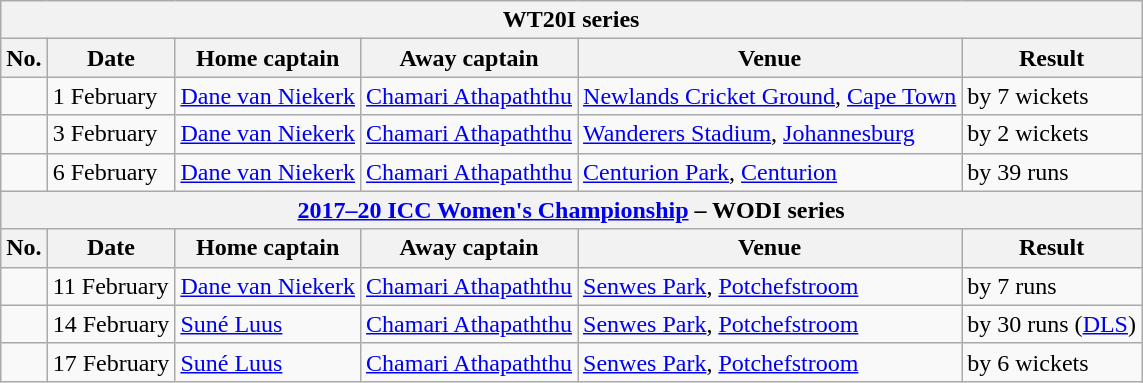<table class="wikitable">
<tr>
<th colspan="6">WT20I series</th>
</tr>
<tr>
<th>No.</th>
<th>Date</th>
<th>Home captain</th>
<th>Away captain</th>
<th>Venue</th>
<th>Result</th>
</tr>
<tr>
<td></td>
<td>1 February</td>
<td><a href='#'>Dane van Niekerk</a></td>
<td><a href='#'>Chamari Athapaththu</a></td>
<td><a href='#'>Newlands Cricket Ground</a>, <a href='#'>Cape Town</a></td>
<td> by 7 wickets</td>
</tr>
<tr>
<td></td>
<td>3 February</td>
<td><a href='#'>Dane van Niekerk</a></td>
<td><a href='#'>Chamari Athapaththu</a></td>
<td><a href='#'>Wanderers Stadium</a>, <a href='#'>Johannesburg</a></td>
<td> by 2 wickets</td>
</tr>
<tr>
<td></td>
<td>6 February</td>
<td><a href='#'>Dane van Niekerk</a></td>
<td><a href='#'>Chamari Athapaththu</a></td>
<td><a href='#'>Centurion Park</a>, <a href='#'>Centurion</a></td>
<td> by 39 runs</td>
</tr>
<tr>
<th colspan="6"><a href='#'>2017–20 ICC Women's Championship</a> – WODI series</th>
</tr>
<tr>
<th>No.</th>
<th>Date</th>
<th>Home captain</th>
<th>Away captain</th>
<th>Venue</th>
<th>Result</th>
</tr>
<tr>
<td></td>
<td>11 February</td>
<td><a href='#'>Dane van Niekerk</a></td>
<td><a href='#'>Chamari Athapaththu</a></td>
<td><a href='#'>Senwes Park</a>, <a href='#'>Potchefstroom</a></td>
<td> by 7 runs</td>
</tr>
<tr>
<td></td>
<td>14 February</td>
<td><a href='#'>Suné Luus</a></td>
<td><a href='#'>Chamari Athapaththu</a></td>
<td><a href='#'>Senwes Park</a>, <a href='#'>Potchefstroom</a></td>
<td> by 30 runs (<a href='#'>DLS</a>)</td>
</tr>
<tr>
<td></td>
<td>17 February</td>
<td><a href='#'>Suné Luus</a></td>
<td><a href='#'>Chamari Athapaththu</a></td>
<td><a href='#'>Senwes Park</a>, <a href='#'>Potchefstroom</a></td>
<td> by 6 wickets</td>
</tr>
</table>
